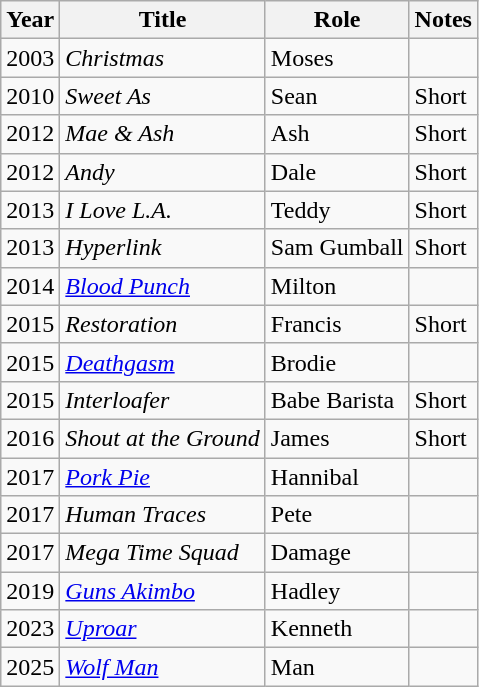<table class="wikitable sortable">
<tr>
<th>Year</th>
<th>Title</th>
<th>Role</th>
<th class="unsortable">Notes</th>
</tr>
<tr>
<td>2003</td>
<td><em>Christmas</em></td>
<td>Moses</td>
<td></td>
</tr>
<tr>
<td>2010</td>
<td><em>Sweet As</em></td>
<td>Sean</td>
<td>Short</td>
</tr>
<tr>
<td>2012</td>
<td><em>Mae & Ash</em></td>
<td>Ash</td>
<td>Short</td>
</tr>
<tr>
<td>2012</td>
<td><em>Andy</em></td>
<td>Dale</td>
<td>Short</td>
</tr>
<tr>
<td>2013</td>
<td><em>I Love L.A.</em></td>
<td>Teddy</td>
<td>Short</td>
</tr>
<tr>
<td>2013</td>
<td><em>Hyperlink</em></td>
<td>Sam Gumball</td>
<td>Short</td>
</tr>
<tr>
<td>2014</td>
<td><em><a href='#'>Blood Punch</a></em></td>
<td>Milton</td>
<td></td>
</tr>
<tr>
<td>2015</td>
<td><em>Restoration</em></td>
<td>Francis</td>
<td>Short</td>
</tr>
<tr>
<td>2015</td>
<td><em><a href='#'>Deathgasm</a></em></td>
<td>Brodie</td>
<td></td>
</tr>
<tr>
<td>2015</td>
<td><em>Interloafer</em></td>
<td>Babe Barista</td>
<td>Short</td>
</tr>
<tr>
<td>2016</td>
<td><em>Shout at the Ground</em></td>
<td>James</td>
<td>Short</td>
</tr>
<tr>
<td>2017</td>
<td><em><a href='#'>Pork Pie</a></em></td>
<td>Hannibal</td>
<td></td>
</tr>
<tr>
<td>2017</td>
<td><em>Human Traces</em></td>
<td>Pete</td>
<td></td>
</tr>
<tr>
<td>2017</td>
<td><em>Mega Time Squad</em></td>
<td>Damage</td>
<td></td>
</tr>
<tr>
<td>2019</td>
<td><em><a href='#'>Guns Akimbo</a></em></td>
<td>Hadley</td>
<td></td>
</tr>
<tr>
<td>2023</td>
<td><em><a href='#'>Uproar</a></em></td>
<td>Kenneth</td>
<td></td>
</tr>
<tr>
<td>2025</td>
<td><em><a href='#'>Wolf Man</a></em></td>
<td>Man</td>
<td></td>
</tr>
</table>
